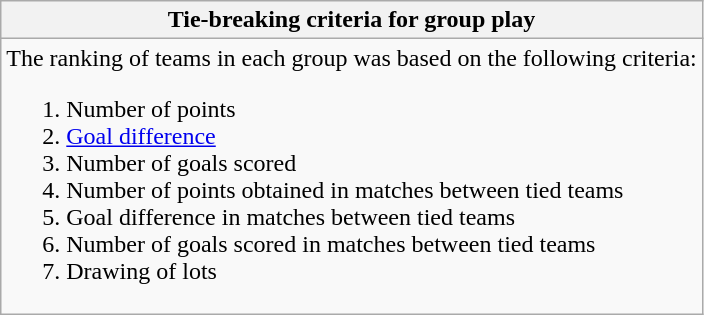<table class="wikitable collapsible collapsed">
<tr>
<th>Tie-breaking criteria for group play</th>
</tr>
<tr>
<td>The ranking of teams in each group was based on the following criteria:<br><ol><li>Number of points</li><li><a href='#'>Goal difference</a></li><li>Number of goals scored</li><li>Number of points obtained in matches between tied teams</li><li>Goal difference in matches between tied teams</li><li>Number of goals scored in matches between tied teams</li><li>Drawing of lots</li></ol></td>
</tr>
</table>
